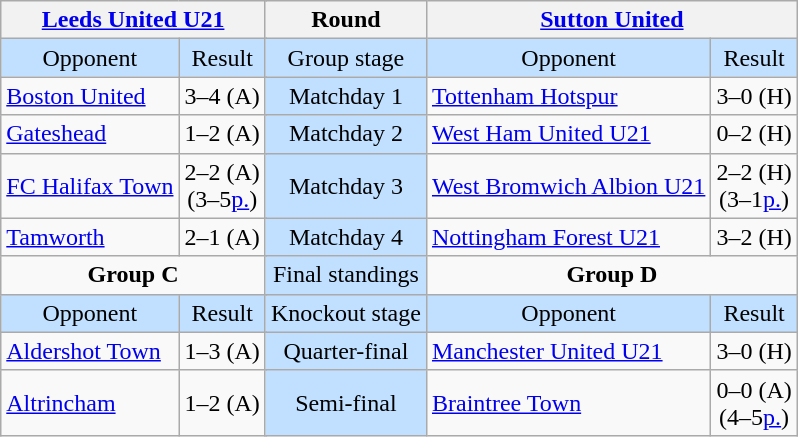<table class="wikitable" style="text-align:center">
<tr>
<th colspan="4"><a href='#'>Leeds United U21</a></th>
<th>Round</th>
<th colspan="4"><a href='#'>Sutton United</a></th>
</tr>
<tr style="background:#C1E0FF">
<td>Opponent</td>
<td colspan="3">Result</td>
<td>Group stage</td>
<td>Opponent</td>
<td colspan="3">Result</td>
</tr>
<tr>
<td style="text-align:left"><a href='#'>Boston United</a></td>
<td colspan="3">3–4 (A)</td>
<td style="background:#C1E0FF">Matchday 1</td>
<td style="text-align:left"><a href='#'>Tottenham Hotspur</a></td>
<td colspan="3">3–0 (H)</td>
</tr>
<tr>
<td style="text-align:left"><a href='#'>Gateshead</a></td>
<td colspan="3">1–2 (A)</td>
<td style="background:#C1E0FF">Matchday 2</td>
<td style="text-align:left"><a href='#'>West Ham United U21</a></td>
<td colspan="3">0–2 (H)</td>
</tr>
<tr>
<td style="text-align:left"><a href='#'>FC Halifax Town</a></td>
<td colspan="3">2–2 (A)<br>(3–5<a href='#'>p.</a>)</td>
<td style="background:#C1E0FF">Matchday 3</td>
<td style="text-align:left"><a href='#'>West Bromwich Albion U21</a></td>
<td colspan="3">2–2 (H)<br>(3–1<a href='#'>p.</a>)</td>
</tr>
<tr>
<td style="text-align:left"><a href='#'>Tamworth</a></td>
<td colspan="3">2–1 (A)</td>
<td style="background:#C1E0FF">Matchday 4</td>
<td style="text-align:left"><a href='#'>Nottingham Forest U21</a></td>
<td colspan="3">3–2 (H)</td>
</tr>
<tr>
<td colspan="4" style="vertical-align:top"><strong>Group C</strong><br><div></div></td>
<td style="background:#C1E0FF">Final standings</td>
<td colspan="4" style="vertical-align:top"><strong>Group D</strong><br><div></div></td>
</tr>
<tr style="background:#C1E0FF">
<td>Opponent</td>
<td colspan="3">Result</td>
<td>Knockout stage</td>
<td>Opponent</td>
<td colspan="3">Result</td>
</tr>
<tr>
<td style="text-align:left"><a href='#'>Aldershot Town</a></td>
<td colspan="3">1–3 (A)</td>
<td style="background:#C1E0FF">Quarter-final</td>
<td style="text-align:left"><a href='#'>Manchester United U21</a></td>
<td colspan="3">3–0 (H)</td>
</tr>
<tr>
<td style="text-align:left"><a href='#'>Altrincham</a></td>
<td colspan="3">1–2 (A)</td>
<td style="background:#C1E0FF">Semi-final</td>
<td style="text-align:left"><a href='#'>Braintree Town</a></td>
<td colspan="3">0–0 (A)<br>(4–5<a href='#'>p.</a>)</td>
</tr>
</table>
